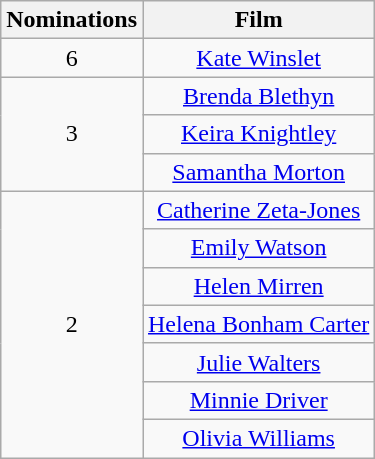<table class="wikitable" style="text-align: center">
<tr>
<th scope="col" width="55">Nominations</th>
<th scope="col">Film</th>
</tr>
<tr>
<td>6</td>
<td><a href='#'>Kate Winslet</a></td>
</tr>
<tr>
<td rowspan=3>3</td>
<td><a href='#'>Brenda Blethyn</a></td>
</tr>
<tr>
<td><a href='#'>Keira Knightley</a></td>
</tr>
<tr>
<td><a href='#'>Samantha Morton</a></td>
</tr>
<tr>
<td rowspan=7>2</td>
<td><a href='#'>Catherine Zeta-Jones</a></td>
</tr>
<tr>
<td><a href='#'>Emily Watson</a></td>
</tr>
<tr>
<td><a href='#'>Helen Mirren</a></td>
</tr>
<tr>
<td><a href='#'>Helena Bonham Carter</a></td>
</tr>
<tr>
<td><a href='#'>Julie Walters</a></td>
</tr>
<tr>
<td><a href='#'>Minnie Driver</a></td>
</tr>
<tr>
<td><a href='#'>Olivia Williams</a></td>
</tr>
</table>
